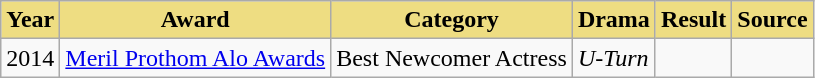<table class="wikitable">
<tr>
<th style="background:#EEDD82;">Year</th>
<th style="background:#EEDD82;">Award</th>
<th style="background:#EEDD82;">Category</th>
<th style="background:#EEDD82;">Drama</th>
<th style="background:#EEDD82;">Result</th>
<th style="background:#EEDD82;">Source</th>
</tr>
<tr>
<td>2014</td>
<td><a href='#'>Meril Prothom Alo Awards</a></td>
<td>Best Newcomer Actress</td>
<td><em>U-Turn</em></td>
<td></td>
<td></td>
</tr>
</table>
